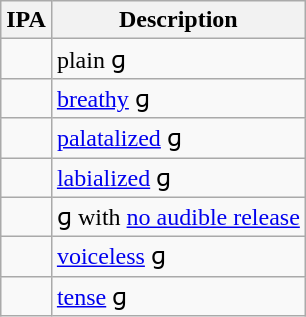<table class="wikitable">
<tr>
<th>IPA</th>
<th>Description</th>
</tr>
<tr>
<td style="font-size:1.714em"></td>
<td>plain ɡ</td>
</tr>
<tr>
<td style="font-size:1.714em"></td>
<td><a href='#'>breathy</a> ɡ</td>
</tr>
<tr>
<td style="font-size:1.714em"></td>
<td><a href='#'>palatalized</a> ɡ</td>
</tr>
<tr>
<td style="font-size:1.714em"></td>
<td><a href='#'>labialized</a> ɡ</td>
</tr>
<tr>
<td style="font-size:1.714em"></td>
<td>ɡ with <a href='#'>no audible release</a></td>
</tr>
<tr>
<td style="font-size:1.714em"></td>
<td><span><a href='#'>voiceless</a> ɡ</span></td>
</tr>
<tr>
<td style="font-size:1.714em"></td>
<td><a href='#'>tense</a> ɡ</td>
</tr>
</table>
